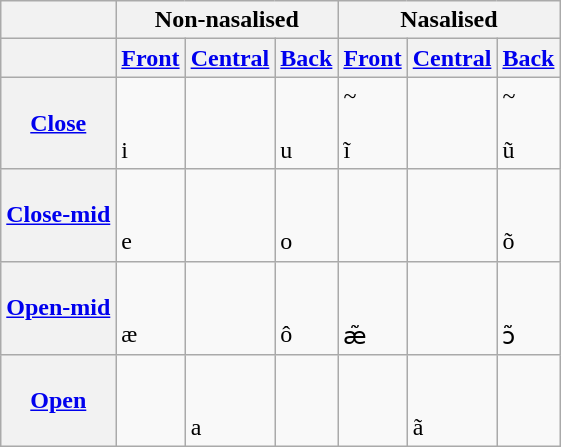<table class="wikitable">
<tr>
<th></th>
<th colspan="3">Non-nasalised</th>
<th colspan="3">Nasalised</th>
</tr>
<tr>
<th></th>
<th><a href='#'>Front</a></th>
<th><a href='#'>Central</a></th>
<th><a href='#'>Back</a></th>
<th><a href='#'>Front</a></th>
<th><a href='#'>Central</a></th>
<th><a href='#'>Back</a></th>
</tr>
<tr>
<th><a href='#'>Close</a></th>
<td><br><br>i</td>
<td></td>
<td><br><br>u</td>
<td>~<br><br>ĩ</td>
<td></td>
<td>~<br><br>ũ</td>
</tr>
<tr>
<th><a href='#'>Close-mid</a></th>
<td><br><br>e</td>
<td></td>
<td><br><br>o</td>
<td><br><br></td>
<td></td>
<td><br><br>õ</td>
</tr>
<tr>
<th><a href='#'>Open-mid</a></th>
<td><br> <br>æ</td>
<td></td>
<td><br><br>ô</td>
<td><br><br>æ̃</td>
<td></td>
<td><br><br>ɔ̃</td>
</tr>
<tr>
<th><a href='#'>Open</a></th>
<td></td>
<td><br><br>a</td>
<td></td>
<td></td>
<td> <br><br>ã</td>
<td></td>
</tr>
</table>
